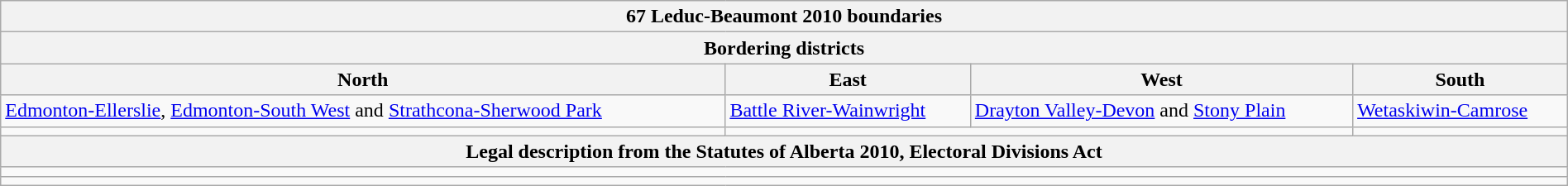<table class="wikitable collapsible collapsed" style="width:100%;">
<tr>
<th colspan=4>67 Leduc-Beaumont 2010 boundaries</th>
</tr>
<tr>
<th colspan=4>Bordering districts</th>
</tr>
<tr>
<th>North</th>
<th>East</th>
<th>West</th>
<th>South</th>
</tr>
<tr>
<td><a href='#'>Edmonton-Ellerslie</a>, <a href='#'>Edmonton-South West</a> and <a href='#'>Strathcona-Sherwood Park</a></td>
<td><a href='#'>Battle River-Wainwright</a></td>
<td><a href='#'>Drayton Valley-Devon</a> and <a href='#'>Stony Plain</a></td>
<td><a href='#'>Wetaskiwin-Camrose</a></td>
</tr>
<tr>
<td align=center></td>
<td colspan=2 align=center></td>
<td align=center></td>
</tr>
<tr>
<th colspan=4>Legal description from the Statutes of Alberta 2010, Electoral Divisions Act</th>
</tr>
<tr>
<td colspan=4></td>
</tr>
<tr>
<td colspan=4></td>
</tr>
</table>
